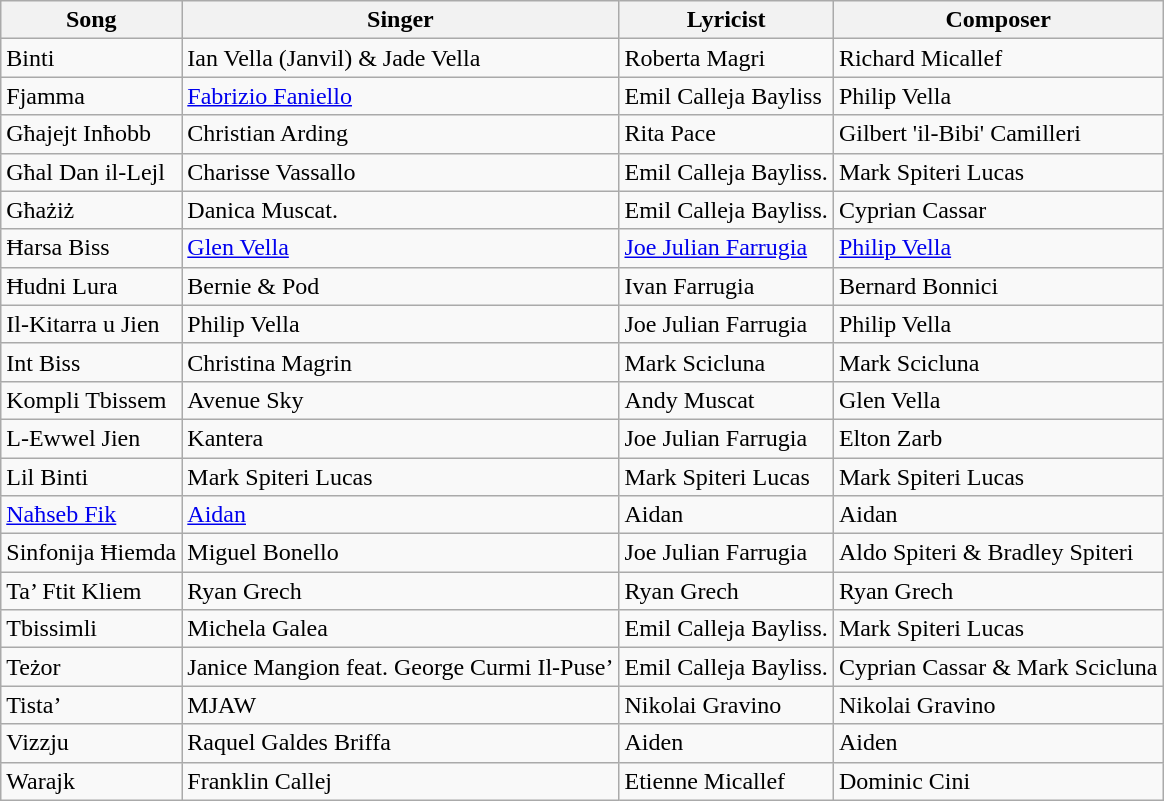<table class="wikitable">
<tr>
<th>Song</th>
<th>Singer</th>
<th>Lyricist</th>
<th>Composer</th>
</tr>
<tr>
<td>Binti</td>
<td>Ian Vella (Janvil) & Jade Vella</td>
<td>Roberta Magri</td>
<td>Richard Micallef</td>
</tr>
<tr>
<td>Fjamma</td>
<td><a href='#'>Fabrizio Faniello</a></td>
<td>Emil Calleja Bayliss</td>
<td>Philip Vella</td>
</tr>
<tr>
<td>Għajejt Inħobb</td>
<td>Christian Arding</td>
<td>Rita Pace</td>
<td>Gilbert 'il-Bibi' Camilleri</td>
</tr>
<tr>
<td>Għal Dan il-Lejl</td>
<td>Charisse Vassallo</td>
<td>Emil Calleja Bayliss.</td>
<td>Mark Spiteri Lucas</td>
</tr>
<tr>
<td>Għażiż</td>
<td>Danica Muscat.</td>
<td>Emil Calleja Bayliss.</td>
<td>Cyprian Cassar</td>
</tr>
<tr>
<td>Ħarsa Biss</td>
<td><a href='#'>Glen Vella</a></td>
<td><a href='#'>Joe Julian Farrugia</a></td>
<td><a href='#'>Philip Vella</a></td>
</tr>
<tr>
<td>Ħudni Lura</td>
<td>Bernie & Pod</td>
<td>Ivan Farrugia</td>
<td>Bernard Bonnici</td>
</tr>
<tr>
<td>Il-Kitarra u Jien</td>
<td>Philip Vella</td>
<td>Joe Julian Farrugia</td>
<td>Philip Vella</td>
</tr>
<tr>
<td>Int Biss</td>
<td>Christina Magrin</td>
<td>Mark Scicluna</td>
<td>Mark Scicluna</td>
</tr>
<tr>
<td>Kompli Tbissem</td>
<td>Avenue Sky</td>
<td>Andy Muscat</td>
<td>Glen Vella</td>
</tr>
<tr>
<td>L-Ewwel Jien</td>
<td>Kantera</td>
<td>Joe Julian Farrugia</td>
<td>Elton Zarb</td>
</tr>
<tr>
<td>Lil Binti</td>
<td>Mark Spiteri Lucas</td>
<td>Mark Spiteri Lucas</td>
<td>Mark Spiteri Lucas</td>
</tr>
<tr>
<td><a href='#'>Naħseb Fik</a></td>
<td><a href='#'>Aidan</a></td>
<td>Aidan</td>
<td>Aidan</td>
</tr>
<tr>
<td>Sinfonija Ħiemda</td>
<td>Miguel Bonello</td>
<td>Joe Julian Farrugia</td>
<td>Aldo Spiteri & Bradley Spiteri</td>
</tr>
<tr>
<td>Ta’ Ftit Kliem</td>
<td>Ryan Grech</td>
<td>Ryan Grech</td>
<td>Ryan Grech</td>
</tr>
<tr>
<td>Tbissimli</td>
<td>Michela Galea</td>
<td>Emil Calleja Bayliss.</td>
<td>Mark Spiteri Lucas</td>
</tr>
<tr>
<td>Teżor</td>
<td>Janice Mangion feat. George Curmi Il-Puse’</td>
<td>Emil Calleja Bayliss.</td>
<td>Cyprian Cassar & Mark Scicluna</td>
</tr>
<tr>
<td>Tista’</td>
<td>MJAW</td>
<td>Nikolai Gravino</td>
<td>Nikolai Gravino</td>
</tr>
<tr>
<td>Vizzju</td>
<td>Raquel Galdes Briffa</td>
<td>Aiden</td>
<td>Aiden</td>
</tr>
<tr>
<td>Warajk</td>
<td>Franklin Callej</td>
<td>Etienne Micallef</td>
<td>Dominic Cini</td>
</tr>
</table>
